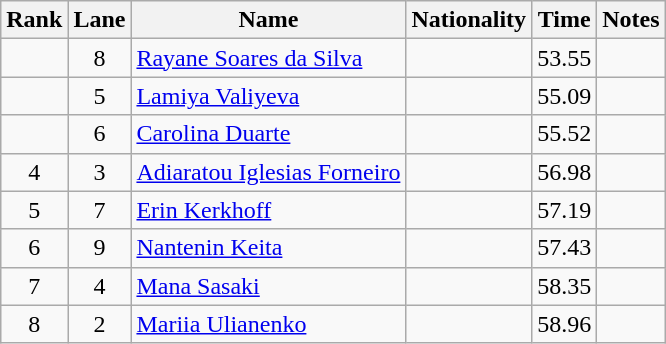<table class="wikitable sortable" style="text-align:center">
<tr>
<th>Rank</th>
<th>Lane</th>
<th>Name</th>
<th>Nationality</th>
<th>Time</th>
<th>Notes</th>
</tr>
<tr>
<td></td>
<td>8</td>
<td align="left"><a href='#'>Rayane Soares da Silva</a></td>
<td align="left"></td>
<td>53.55</td>
<td><strong></strong></td>
</tr>
<tr>
<td></td>
<td>5</td>
<td align="left"><a href='#'>Lamiya Valiyeva</a></td>
<td align="left"></td>
<td>55.09</td>
<td></td>
</tr>
<tr>
<td></td>
<td>6</td>
<td align="left"><a href='#'>Carolina Duarte</a></td>
<td align="left"></td>
<td>55.52</td>
<td></td>
</tr>
<tr>
<td>4</td>
<td>3</td>
<td align="left"><a href='#'>Adiaratou Iglesias Forneiro</a></td>
<td align="left"></td>
<td>56.98</td>
<td></td>
</tr>
<tr>
<td>5</td>
<td>7</td>
<td align="left"><a href='#'>Erin Kerkhoff</a></td>
<td align="left"></td>
<td>57.19</td>
<td></td>
</tr>
<tr>
<td>6</td>
<td>9</td>
<td align="left"><a href='#'>Nantenin Keita</a></td>
<td align="left"></td>
<td>57.43</td>
<td></td>
</tr>
<tr>
<td>7</td>
<td>4</td>
<td align="left"><a href='#'>Mana Sasaki</a></td>
<td align="left"></td>
<td>58.35</td>
<td></td>
</tr>
<tr>
<td>8</td>
<td>2</td>
<td align="left"><a href='#'>Mariia Ulianenko</a></td>
<td align="left"></td>
<td>58.96</td>
<td></td>
</tr>
</table>
